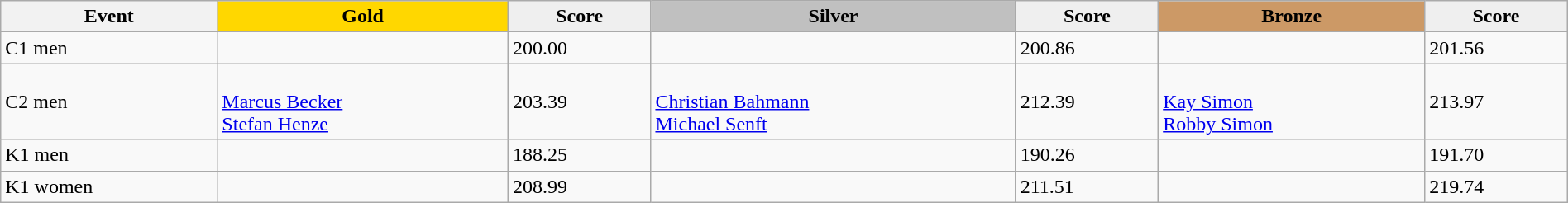<table class="wikitable" width=100%>
<tr>
<th>Event</th>
<td align=center bgcolor="gold"><strong>Gold</strong></td>
<td align=center bgcolor="EFEFEF"><strong>Score</strong></td>
<td align=center bgcolor="silver"><strong>Silver</strong></td>
<td align=center bgcolor="EFEFEF"><strong>Score</strong></td>
<td align=center bgcolor="CC9966"><strong>Bronze</strong></td>
<td align=center bgcolor="EFEFEF"><strong>Score</strong></td>
</tr>
<tr>
<td>C1 men</td>
<td></td>
<td>200.00</td>
<td></td>
<td>200.86</td>
<td></td>
<td>201.56</td>
</tr>
<tr>
<td>C2 men</td>
<td><br><a href='#'>Marcus Becker</a><br><a href='#'>Stefan Henze</a></td>
<td>203.39</td>
<td><br><a href='#'>Christian Bahmann</a><br><a href='#'>Michael Senft</a></td>
<td>212.39</td>
<td><br><a href='#'>Kay Simon</a><br><a href='#'>Robby Simon</a></td>
<td>213.97</td>
</tr>
<tr>
<td>K1 men</td>
<td></td>
<td>188.25</td>
<td></td>
<td>190.26</td>
<td></td>
<td>191.70</td>
</tr>
<tr>
<td>K1 women</td>
<td></td>
<td>208.99</td>
<td></td>
<td>211.51</td>
<td></td>
<td>219.74</td>
</tr>
</table>
